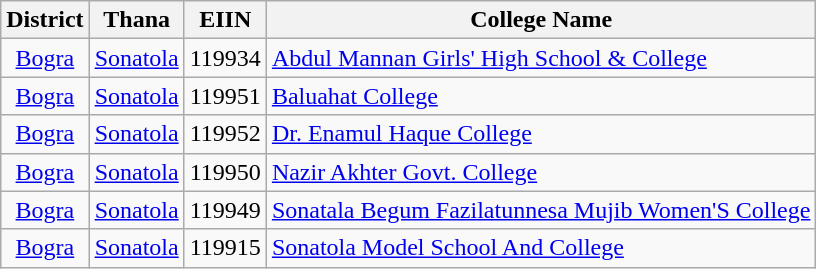<table class="wikitable">
<tr>
<th>District</th>
<th>Thana</th>
<th>EIIN</th>
<th>College Name</th>
</tr>
<tr>
<td style="text-align: center;"><a href='#'>Bogra</a></td>
<td style="text-align: center;"><a href='#'>Sonatola</a></td>
<td style="text-align: center;">119934</td>
<td><a href='#'>Abdul Mannan Girls' High School & College</a></td>
</tr>
<tr>
<td style="text-align: center;"><a href='#'>Bogra</a></td>
<td style="text-align: center;"><a href='#'>Sonatola</a></td>
<td style="text-align: center;">119951</td>
<td><a href='#'>Baluahat College</a></td>
</tr>
<tr>
<td style="text-align: center;"><a href='#'>Bogra</a></td>
<td style="text-align: center;"><a href='#'>Sonatola</a></td>
<td style="text-align: center;">119952</td>
<td><a href='#'>Dr. Enamul Haque College</a></td>
</tr>
<tr>
<td style="text-align: center;"><a href='#'>Bogra</a></td>
<td style="text-align: center;"><a href='#'>Sonatola</a></td>
<td style="text-align: center;">119950</td>
<td><a href='#'>Nazir Akhter Govt. College</a></td>
</tr>
<tr>
<td style="text-align: center;"><a href='#'>Bogra</a></td>
<td style="text-align: center;"><a href='#'>Sonatola</a></td>
<td style="text-align: center;">119949</td>
<td><a href='#'>Sonatala Begum Fazilatunnesa Mujib Women'S College</a></td>
</tr>
<tr>
<td style="text-align: center;"><a href='#'>Bogra</a></td>
<td style="text-align: center;"><a href='#'>Sonatola</a></td>
<td style="text-align: center;">119915</td>
<td><a href='#'>Sonatola Model School And College</a></td>
</tr>
</table>
